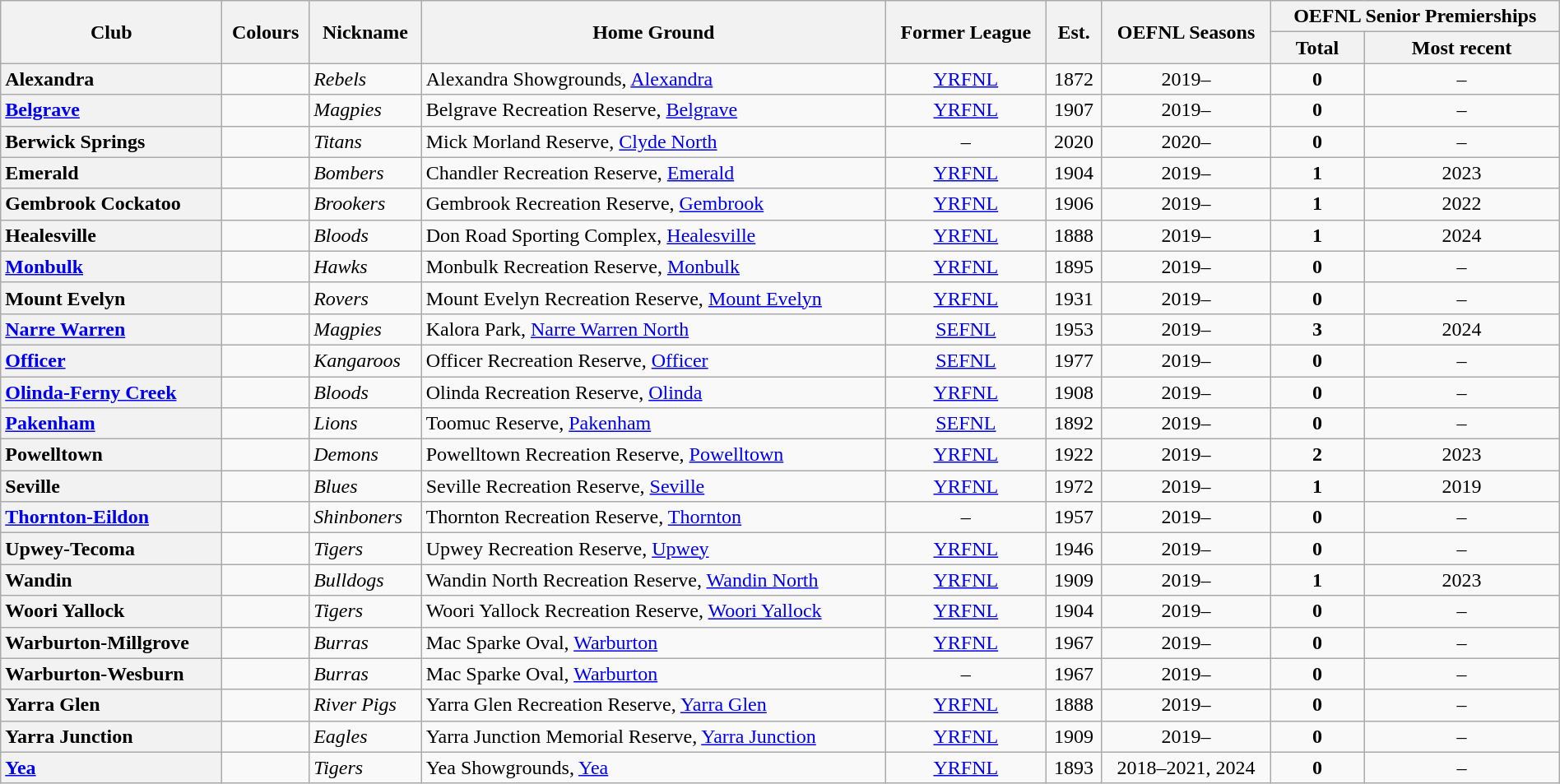<table class="wikitable sortable mw-collapsible mw-collapsed" style="text-align:center; width:100%">
<tr>
<th rowspan="2">Club</th>
<th rowspan="2">Colours</th>
<th rowspan="2">Nickname</th>
<th rowspan="2">Home Ground</th>
<th rowspan="2">Former League</th>
<th rowspan="2">Est.</th>
<th rowspan="2">OEFNL Seasons</th>
<th colspan="2">OEFNL Senior Premierships</th>
</tr>
<tr>
<th>Total</th>
<th>Most recent</th>
</tr>
<tr>
<th style="text-align:left">Alexandra</th>
<td></td>
<td align="left"><em>Rebels</em></td>
<td align="left">Alexandra Showgrounds, <a href='#'>Alexandra</a></td>
<td align="center"><a href='#'>YRFNL</a></td>
<td align="center">1872</td>
<td align="center">2019–</td>
<td align="center"><strong>0</strong></td>
<td>–</td>
</tr>
<tr>
<th style="text-align:left"><a href='#'>Belgrave</a></th>
<td></td>
<td align="left"><em>Magpies</em></td>
<td align="left">Belgrave Recreation Reserve, <a href='#'>Belgrave</a></td>
<td align="center"><a href='#'>YRFNL</a></td>
<td align="center">1907</td>
<td align="center">2019–</td>
<td align="center"><strong>0</strong></td>
<td>–</td>
</tr>
<tr>
<th style="text-align:left">Berwick Springs</th>
<td></td>
<td align="left"><em>Titans</em></td>
<td align="left">Mick Morland Reserve, <a href='#'>Clyde North</a></td>
<td align="center">–</td>
<td align="center">2020</td>
<td align="center">2020–</td>
<td align="center"><strong>0</strong></td>
<td>–</td>
</tr>
<tr>
<th style="text-align:left">Emerald</th>
<td></td>
<td align="left"><em>Bombers</em></td>
<td align="left">Chandler Recreation Reserve, <a href='#'>Emerald</a></td>
<td align="center"><a href='#'>YRFNL</a></td>
<td align="center">1904</td>
<td align="center">2019–</td>
<td align="center"><strong>1</strong></td>
<td>2023</td>
</tr>
<tr>
<th style="text-align:left">Gembrook Cockatoo</th>
<td></td>
<td align="left"><em>Brookers</em></td>
<td align="left">Gembrook Recreation Reserve, <a href='#'>Gembrook</a></td>
<td align="center"><a href='#'>YRFNL</a></td>
<td align="center">1906</td>
<td align="center">2019–</td>
<td align="center"><strong>1</strong></td>
<td>2022</td>
</tr>
<tr>
<th style="text-align:left">Healesville</th>
<td></td>
<td align="left"><em>Bloods</em></td>
<td align="left">Don Road Sporting Complex, <a href='#'>Healesville</a></td>
<td align="center"><a href='#'>YRFNL</a></td>
<td align="center">1888</td>
<td align="center">2019–</td>
<td align="center"><strong>1</strong></td>
<td>2024</td>
</tr>
<tr>
<th style="text-align:left"><a href='#'>Monbulk</a></th>
<td></td>
<td align="left"><em>Hawks</em></td>
<td align="left">Monbulk Recreation Reserve, <a href='#'>Monbulk</a></td>
<td align="center"><a href='#'>YRFNL</a></td>
<td align="center">1895</td>
<td align="center">2019–</td>
<td align="center"><strong>0</strong></td>
<td>–</td>
</tr>
<tr>
<th style="text-align:left">Mount Evelyn</th>
<td></td>
<td align="left"><em>Rovers</em></td>
<td align="left">Mount Evelyn Recreation Reserve, <a href='#'>Mount Evelyn</a></td>
<td align="center"><a href='#'>YRFNL</a></td>
<td align="center">1931</td>
<td align="center">2019–</td>
<td align="center"><strong>0</strong></td>
<td>–</td>
</tr>
<tr>
<th style="text-align:left"><a href='#'>Narre Warren</a></th>
<td></td>
<td align="left"><em>Magpies</em></td>
<td align="left">Kalora Park, <a href='#'>Narre Warren North</a></td>
<td align="center"><a href='#'>SEFNL</a></td>
<td>1953</td>
<td align="center">2019–</td>
<td align="center"><strong>3</strong></td>
<td>2024</td>
</tr>
<tr>
<th style="text-align:left"><a href='#'>Officer</a></th>
<td></td>
<td align="left"><em>Kangaroos</em></td>
<td align="left">Officer Recreation Reserve, <a href='#'>Officer</a></td>
<td align="center"><a href='#'>SEFNL</a></td>
<td align="center">1977</td>
<td align="center">2019–</td>
<td align="center"><strong>0</strong></td>
<td>–</td>
</tr>
<tr>
<th style="text-align:left"><a href='#'>Olinda-Ferny Creek</a></th>
<td></td>
<td align="left"><em>Bloods</em></td>
<td align="left">Olinda Recreation Reserve, <a href='#'>Olinda</a></td>
<td align="center"><a href='#'>YRFNL</a></td>
<td align="center">1908</td>
<td align="center">2019–</td>
<td align="center"><strong>0</strong></td>
<td>–</td>
</tr>
<tr>
<th style="text-align:left"><a href='#'>Pakenham</a></th>
<td></td>
<td align="left"><em>Lions</em></td>
<td align="left">Toomuc Reserve, <a href='#'>Pakenham</a></td>
<td align="center"><a href='#'>SEFNL</a></td>
<td align="center">1892</td>
<td align="center">2019–</td>
<td align="center"><strong>0</strong></td>
<td>–</td>
</tr>
<tr>
<th style="text-align:left">Powelltown</th>
<td></td>
<td align="left"><em>Demons</em></td>
<td align="left">Powelltown Recreation Reserve, <a href='#'>Powelltown</a></td>
<td align="center"><a href='#'>YRFNL</a></td>
<td align="center">1922</td>
<td align="center">2019–</td>
<td align="center"><strong>2</strong></td>
<td>2023</td>
</tr>
<tr>
<th style="text-align:left">Seville</th>
<td></td>
<td align="left"><em>Blues</em></td>
<td align="left">Seville Recreation Reserve, <a href='#'>Seville</a></td>
<td align="center"><a href='#'>YRFNL</a></td>
<td align="center">1972</td>
<td align="center">2019–</td>
<td align="center"><strong>1</strong></td>
<td>2019</td>
</tr>
<tr>
<th style="text-align:left"><a href='#'>Thornton-Eildon</a></th>
<td></td>
<td align="left"><em>Shinboners</em></td>
<td align="left">Thornton Recreation Reserve, <a href='#'>Thornton</a></td>
<td align="center">–</td>
<td align="center">1957</td>
<td align="center">2019–</td>
<td align="center"><strong>0</strong></td>
<td>–</td>
</tr>
<tr>
<th style="text-align:left">Upwey-Tecoma</th>
<td></td>
<td align="left"><em>Tigers</em></td>
<td align="left">Upwey Recreation Reserve, <a href='#'>Upwey</a></td>
<td align="center"><a href='#'>YRFNL</a></td>
<td align="center">1946</td>
<td align="center">2019–</td>
<td align="center"><strong>0</strong></td>
<td>–</td>
</tr>
<tr>
<th style="text-align:left">Wandin</th>
<td></td>
<td align="left"><em>Bulldogs</em></td>
<td align="left">Wandin North Recreation Reserve, <a href='#'>Wandin North</a></td>
<td align="center"><a href='#'>YRFNL</a></td>
<td align="center">1909</td>
<td align="center">2019–</td>
<td align="center"><strong>1</strong></td>
<td>2023</td>
</tr>
<tr>
<th style="text-align:left">Woori Yallock</th>
<td></td>
<td align="left"><em>Tigers</em></td>
<td align="left">Woori Yallock Recreation Reserve, <a href='#'>Woori Yallock</a></td>
<td align="center"><a href='#'>YRFNL</a></td>
<td align="center">1904</td>
<td align="center">2019–</td>
<td align="center"><strong>0</strong></td>
<td>–</td>
</tr>
<tr>
<th style="text-align:left">Warburton-Millgrove</th>
<td></td>
<td align="left"><em>Burras</em></td>
<td align="left">Mac Sparke Oval, <a href='#'>Warburton</a></td>
<td align="center"><a href='#'>YRFNL</a></td>
<td align="center">1967</td>
<td align="center">2019–</td>
<td align="center"><strong>0</strong></td>
<td>–</td>
</tr>
<tr>
<th style="text-align:left">Warburton-Wesburn</th>
<td></td>
<td align="left"><em>Burras</em></td>
<td align="left">Mac Sparke Oval, <a href='#'>Warburton</a></td>
<td align="center">–</td>
<td align="center">1967</td>
<td align="center">2019–</td>
<td align="center"><strong>0</strong></td>
<td>–</td>
</tr>
<tr>
<th style="text-align:left">Yarra Glen</th>
<td></td>
<td align="left"><em>River Pigs</em></td>
<td align="left">Yarra Glen Recreation Reserve, <a href='#'>Yarra Glen</a></td>
<td align="center"><a href='#'>YRFNL</a></td>
<td align="center">1888</td>
<td align="center">2019–</td>
<td align="center"><strong>0</strong></td>
<td>–</td>
</tr>
<tr>
<th style="text-align:left">Yarra Junction</th>
<td></td>
<td align="left"><em>Eagles</em></td>
<td align="left">Yarra Junction Memorial Reserve, <a href='#'>Yarra Junction</a></td>
<td align="center"><a href='#'>YRFNL</a></td>
<td align="center">1909</td>
<td align="center">2019–</td>
<td align="center"><strong>0</strong></td>
<td>–</td>
</tr>
<tr>
<th style="text-align:left"><a href='#'>Yea</a></th>
<td></td>
<td align="left"><em>Tigers</em></td>
<td align="left">Yea Showgrounds, <a href='#'>Yea</a></td>
<td align="center"><a href='#'>YRFNL</a></td>
<td align="center">1893</td>
<td align="center">2018–2021, 2024</td>
<td align="center"><strong>0</strong></td>
<td>–</td>
</tr>
</table>
